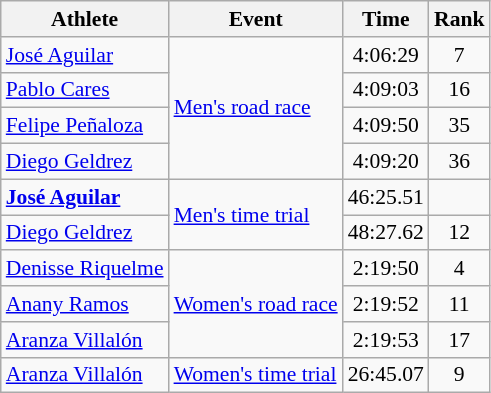<table class=wikitable style="font-size:90%;">
<tr>
<th>Athlete</th>
<th>Event</th>
<th>Time</th>
<th>Rank</th>
</tr>
<tr align=center>
<td align=left><a href='#'>José Aguilar</a></td>
<td align=left rowspan=4><a href='#'>Men's road race</a></td>
<td>4:06:29</td>
<td>7</td>
</tr>
<tr align=center>
<td align=left><a href='#'>Pablo Cares</a></td>
<td>4:09:03</td>
<td>16</td>
</tr>
<tr align=center>
<td align=left><a href='#'>Felipe Peñaloza</a></td>
<td>4:09:50</td>
<td>35</td>
</tr>
<tr align=center>
<td align=left><a href='#'>Diego Geldrez</a></td>
<td>4:09:20</td>
<td>36</td>
</tr>
<tr align=center>
<td align=left><strong><a href='#'>José Aguilar</a></strong></td>
<td align=left rowspan=2><a href='#'>Men's time trial</a></td>
<td>46:25.51</td>
<td></td>
</tr>
<tr align=center>
<td align=left><a href='#'>Diego Geldrez</a></td>
<td>48:27.62</td>
<td>12</td>
</tr>
<tr align=center>
<td align=left><a href='#'>Denisse Riquelme</a></td>
<td align=left rowspan=3><a href='#'>Women's road race</a></td>
<td>2:19:50</td>
<td>4</td>
</tr>
<tr align=center>
<td align=left><a href='#'>Anany Ramos</a></td>
<td>2:19:52</td>
<td>11</td>
</tr>
<tr align=center>
<td align=left><a href='#'>Aranza Villalón</a></td>
<td>2:19:53</td>
<td>17</td>
</tr>
<tr align=center>
<td align=left><a href='#'>Aranza Villalón</a></td>
<td align=left><a href='#'>Women's time trial</a></td>
<td>26:45.07</td>
<td>9</td>
</tr>
</table>
